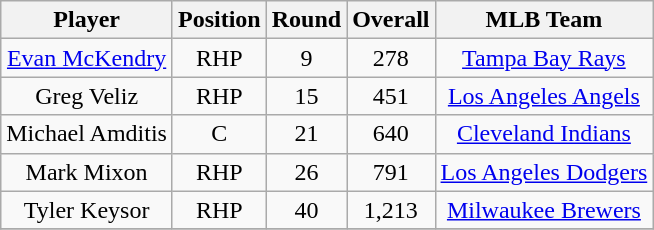<table class="wikitable" style="text-align:center;">
<tr>
<th>Player</th>
<th>Position</th>
<th>Round</th>
<th>Overall</th>
<th>MLB Team</th>
</tr>
<tr>
<td><a href='#'>Evan McKendry</a></td>
<td>RHP</td>
<td>9</td>
<td>278</td>
<td><a href='#'>Tampa Bay Rays</a></td>
</tr>
<tr>
<td>Greg Veliz</td>
<td>RHP</td>
<td>15</td>
<td>451</td>
<td><a href='#'>Los Angeles Angels</a></td>
</tr>
<tr>
<td>Michael Amditis</td>
<td>C</td>
<td>21</td>
<td>640</td>
<td><a href='#'>Cleveland Indians</a></td>
</tr>
<tr>
<td>Mark Mixon</td>
<td>RHP</td>
<td>26</td>
<td>791</td>
<td><a href='#'>Los Angeles Dodgers</a></td>
</tr>
<tr>
<td>Tyler Keysor</td>
<td>RHP</td>
<td>40</td>
<td>1,213</td>
<td><a href='#'>Milwaukee Brewers</a></td>
</tr>
<tr>
</tr>
</table>
